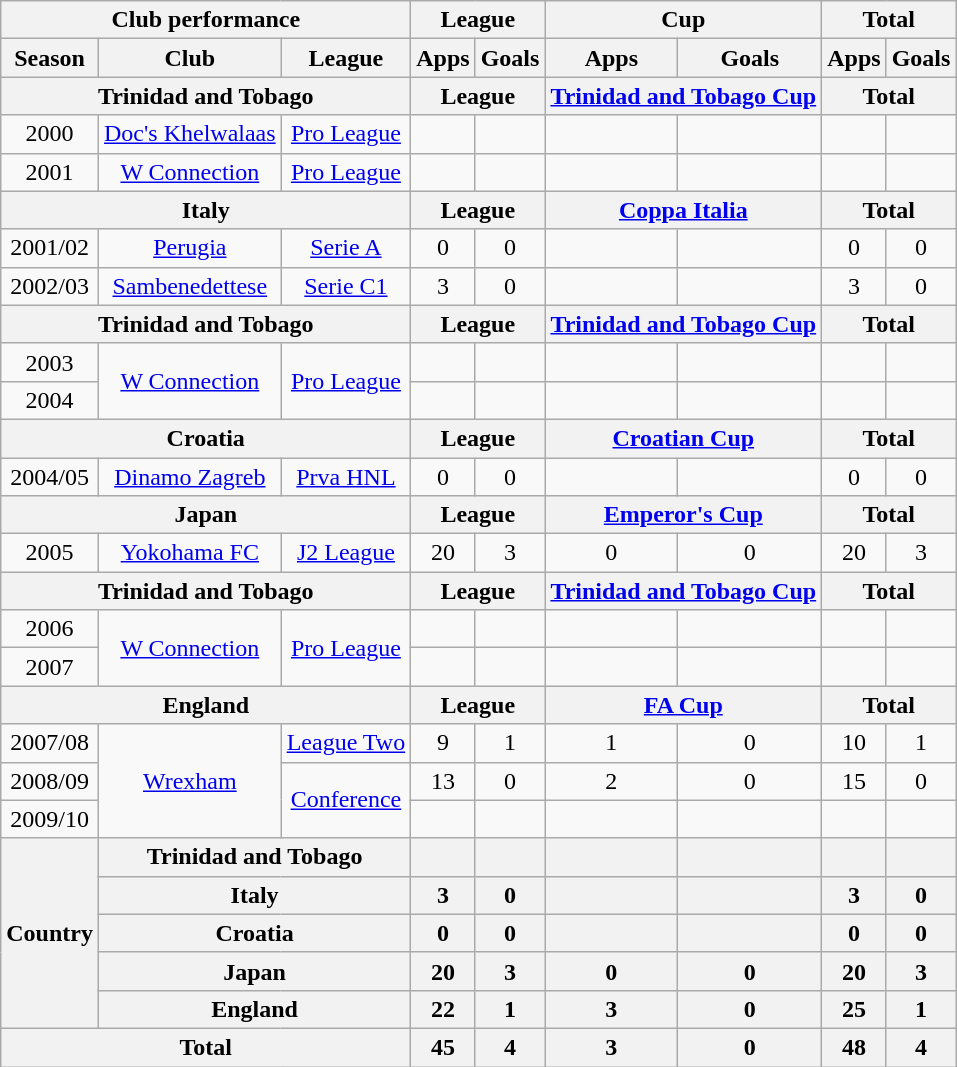<table class="wikitable" style="text-align:center;">
<tr>
<th colspan=3>Club performance</th>
<th colspan=2>League</th>
<th colspan=2>Cup</th>
<th colspan=2>Total</th>
</tr>
<tr>
<th>Season</th>
<th>Club</th>
<th>League</th>
<th>Apps</th>
<th>Goals</th>
<th>Apps</th>
<th>Goals</th>
<th>Apps</th>
<th>Goals</th>
</tr>
<tr>
<th colspan=3>Trinidad and Tobago</th>
<th colspan=2>League</th>
<th colspan=2><a href='#'>Trinidad and Tobago Cup</a></th>
<th colspan=2>Total</th>
</tr>
<tr>
<td>2000</td>
<td><a href='#'>Doc's Khelwalaas</a></td>
<td><a href='#'>Pro League</a></td>
<td></td>
<td></td>
<td></td>
<td></td>
<td></td>
<td></td>
</tr>
<tr>
<td>2001</td>
<td><a href='#'>W Connection</a></td>
<td><a href='#'>Pro League</a></td>
<td></td>
<td></td>
<td></td>
<td></td>
<td></td>
<td></td>
</tr>
<tr>
<th colspan=3>Italy</th>
<th colspan=2>League</th>
<th colspan=2><a href='#'>Coppa Italia</a></th>
<th colspan=2>Total</th>
</tr>
<tr>
<td>2001/02</td>
<td><a href='#'>Perugia</a></td>
<td><a href='#'>Serie A</a></td>
<td>0</td>
<td>0</td>
<td></td>
<td></td>
<td>0</td>
<td>0</td>
</tr>
<tr>
<td>2002/03</td>
<td><a href='#'>Sambenedettese</a></td>
<td><a href='#'>Serie C1</a></td>
<td>3</td>
<td>0</td>
<td></td>
<td></td>
<td>3</td>
<td>0</td>
</tr>
<tr>
<th colspan=3>Trinidad and Tobago</th>
<th colspan=2>League</th>
<th colspan=2><a href='#'>Trinidad and Tobago Cup</a></th>
<th colspan=2>Total</th>
</tr>
<tr>
<td>2003</td>
<td rowspan="2"><a href='#'>W Connection</a></td>
<td rowspan="2"><a href='#'>Pro League</a></td>
<td></td>
<td></td>
<td></td>
<td></td>
<td></td>
<td></td>
</tr>
<tr>
<td>2004</td>
<td></td>
<td></td>
<td></td>
<td></td>
<td></td>
<td></td>
</tr>
<tr>
<th colspan=3>Croatia</th>
<th colspan=2>League</th>
<th colspan=2><a href='#'>Croatian Cup</a></th>
<th colspan=2>Total</th>
</tr>
<tr>
<td>2004/05</td>
<td><a href='#'>Dinamo Zagreb</a></td>
<td><a href='#'>Prva HNL</a></td>
<td>0</td>
<td>0</td>
<td></td>
<td></td>
<td>0</td>
<td>0</td>
</tr>
<tr>
<th colspan=3>Japan</th>
<th colspan=2>League</th>
<th colspan=2><a href='#'>Emperor's Cup</a></th>
<th colspan=2>Total</th>
</tr>
<tr>
<td>2005</td>
<td><a href='#'>Yokohama FC</a></td>
<td><a href='#'>J2 League</a></td>
<td>20</td>
<td>3</td>
<td>0</td>
<td>0</td>
<td>20</td>
<td>3</td>
</tr>
<tr>
<th colspan=3>Trinidad and Tobago</th>
<th colspan=2>League</th>
<th colspan=2><a href='#'>Trinidad and Tobago Cup</a></th>
<th colspan=2>Total</th>
</tr>
<tr>
<td>2006</td>
<td rowspan="2"><a href='#'>W Connection</a></td>
<td rowspan="2"><a href='#'>Pro League</a></td>
<td></td>
<td></td>
<td></td>
<td></td>
<td></td>
<td></td>
</tr>
<tr>
<td>2007</td>
<td></td>
<td></td>
<td></td>
<td></td>
<td></td>
<td></td>
</tr>
<tr>
<th colspan=3>England</th>
<th colspan=2>League</th>
<th colspan=2><a href='#'>FA Cup</a></th>
<th colspan=2>Total</th>
</tr>
<tr>
<td>2007/08</td>
<td rowspan="3"><a href='#'>Wrexham</a></td>
<td><a href='#'>League Two</a></td>
<td>9</td>
<td>1</td>
<td>1</td>
<td>0</td>
<td>10</td>
<td>1</td>
</tr>
<tr>
<td>2008/09</td>
<td rowspan="2"><a href='#'>Conference</a></td>
<td>13</td>
<td>0</td>
<td>2</td>
<td>0</td>
<td>15</td>
<td>0</td>
</tr>
<tr>
<td>2009/10</td>
<td></td>
<td></td>
<td></td>
<td></td>
<td></td>
<td></td>
</tr>
<tr>
<th rowspan=5>Country</th>
<th colspan=2>Trinidad and Tobago</th>
<th></th>
<th></th>
<th></th>
<th></th>
<th></th>
<th></th>
</tr>
<tr>
<th colspan=2>Italy</th>
<th>3</th>
<th>0</th>
<th></th>
<th></th>
<th>3</th>
<th>0</th>
</tr>
<tr>
<th colspan=2>Croatia</th>
<th>0</th>
<th>0</th>
<th></th>
<th></th>
<th>0</th>
<th>0</th>
</tr>
<tr>
<th colspan=2>Japan</th>
<th>20</th>
<th>3</th>
<th>0</th>
<th>0</th>
<th>20</th>
<th>3</th>
</tr>
<tr>
<th colspan=2>England</th>
<th>22</th>
<th>1</th>
<th>3</th>
<th>0</th>
<th>25</th>
<th>1</th>
</tr>
<tr>
<th colspan=3>Total</th>
<th>45</th>
<th>4</th>
<th>3</th>
<th>0</th>
<th>48</th>
<th>4</th>
</tr>
</table>
